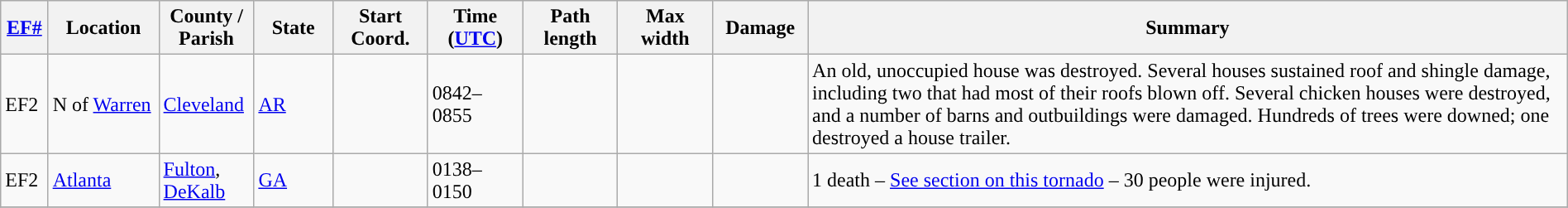<table class="wikitable sortable" style="width:100%;">
<tr>
<th scope="col" width="3%" align="center"><a href='#'>EF#</a></th>
<th scope="col" width="7%" align="center" class="unsortable">Location</th>
<th scope="col" width="6%" align="center" class="unsortable">County / Parish</th>
<th scope="col" width="5%" align="center">State</th>
<th scope="col" width="6%" align="center">Start Coord.</th>
<th scope="col" width="6%" align="center">Time (<a href='#'>UTC</a>)</th>
<th scope="col" width="6%" align="center">Path length</th>
<th scope="col" width="6%" align="center">Max width</th>
<th scope="col" width="6%" align="center">Damage</th>
<th scope="col" width="48%" class="unsortable" align="center">Summary</th>
</tr>
<tr>
<td>EF2</td>
<td>N of <a href='#'>Warren</a></td>
<td><a href='#'>Cleveland</a></td>
<td><a href='#'>AR</a></td>
<td></td>
<td>0842–0855</td>
<td></td>
<td></td>
<td></td>
<td>An old, unoccupied house was destroyed. Several houses sustained roof and shingle damage, including two that had most of their roofs blown off. Several chicken houses were destroyed, and a number of barns and outbuildings were damaged. Hundreds of trees were downed; one destroyed a house trailer.</td>
</tr>
<tr>
<td>EF2</td>
<td><a href='#'>Atlanta</a></td>
<td><a href='#'>Fulton</a>, <a href='#'>DeKalb</a></td>
<td><a href='#'>GA</a></td>
<td></td>
<td>0138–0150</td>
<td></td>
<td></td>
<td></td>
<td>1 death – <a href='#'>See section on this tornado</a> – 30 people were injured.</td>
</tr>
<tr>
</tr>
</table>
